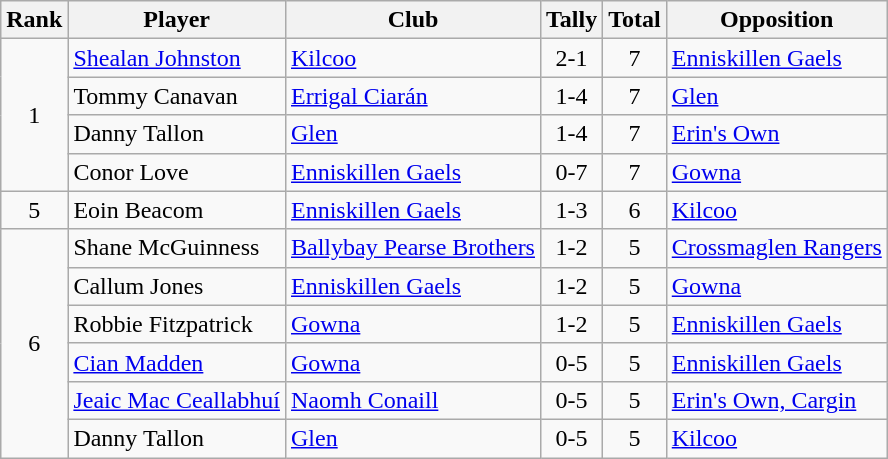<table class="wikitable">
<tr>
<th>Rank</th>
<th>Player</th>
<th>Club</th>
<th>Tally</th>
<th>Total</th>
<th>Opposition</th>
</tr>
<tr>
<td rowspan="4" style="text-align:center;">1</td>
<td><a href='#'>Shealan Johnston</a></td>
<td><a href='#'>Kilcoo</a></td>
<td align=center>2-1</td>
<td align=center>7</td>
<td><a href='#'>Enniskillen Gaels</a></td>
</tr>
<tr>
<td>Tommy Canavan</td>
<td><a href='#'>Errigal Ciarán</a></td>
<td align=center>1-4</td>
<td align=center>7</td>
<td><a href='#'>Glen</a></td>
</tr>
<tr>
<td>Danny Tallon</td>
<td><a href='#'>Glen</a></td>
<td align=center>1-4</td>
<td align=center>7</td>
<td><a href='#'>Erin's Own</a></td>
</tr>
<tr>
<td>Conor Love</td>
<td><a href='#'>Enniskillen Gaels</a></td>
<td align=center>0-7</td>
<td align=center>7</td>
<td><a href='#'>Gowna</a></td>
</tr>
<tr>
<td rowspan="1" style="text-align:center;">5</td>
<td>Eoin Beacom</td>
<td><a href='#'>Enniskillen Gaels</a></td>
<td align=center>1-3</td>
<td align=center>6</td>
<td><a href='#'>Kilcoo</a></td>
</tr>
<tr>
<td rowspan="6" style="text-align:center;">6</td>
<td>Shane McGuinness</td>
<td><a href='#'>Ballybay Pearse Brothers</a></td>
<td align=center>1-2</td>
<td align=center>5</td>
<td><a href='#'>Crossmaglen Rangers</a></td>
</tr>
<tr>
<td>Callum Jones</td>
<td><a href='#'>Enniskillen Gaels</a></td>
<td align=center>1-2</td>
<td align=center>5</td>
<td><a href='#'>Gowna</a></td>
</tr>
<tr>
<td>Robbie Fitzpatrick</td>
<td><a href='#'>Gowna</a></td>
<td align=center>1-2</td>
<td align=center>5</td>
<td><a href='#'>Enniskillen Gaels</a></td>
</tr>
<tr>
<td><a href='#'>Cian Madden</a></td>
<td><a href='#'>Gowna</a></td>
<td align=center>0-5</td>
<td align=center>5</td>
<td><a href='#'>Enniskillen Gaels</a></td>
</tr>
<tr>
<td><a href='#'>Jeaic Mac Ceallabhuí</a></td>
<td><a href='#'>Naomh Conaill</a></td>
<td align=center>0-5</td>
<td align=center>5</td>
<td><a href='#'>Erin's Own, Cargin</a></td>
</tr>
<tr>
<td>Danny Tallon</td>
<td><a href='#'>Glen</a></td>
<td align=center>0-5</td>
<td align=center>5</td>
<td><a href='#'>Kilcoo</a></td>
</tr>
</table>
